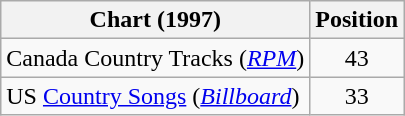<table class="wikitable sortable">
<tr>
<th scope="col">Chart (1997)</th>
<th scope="col">Position</th>
</tr>
<tr>
<td>Canada Country Tracks (<em><a href='#'>RPM</a></em>)</td>
<td align="center">43</td>
</tr>
<tr>
<td>US <a href='#'>Country Songs</a> (<em><a href='#'>Billboard</a></em>)</td>
<td align="center">33</td>
</tr>
</table>
